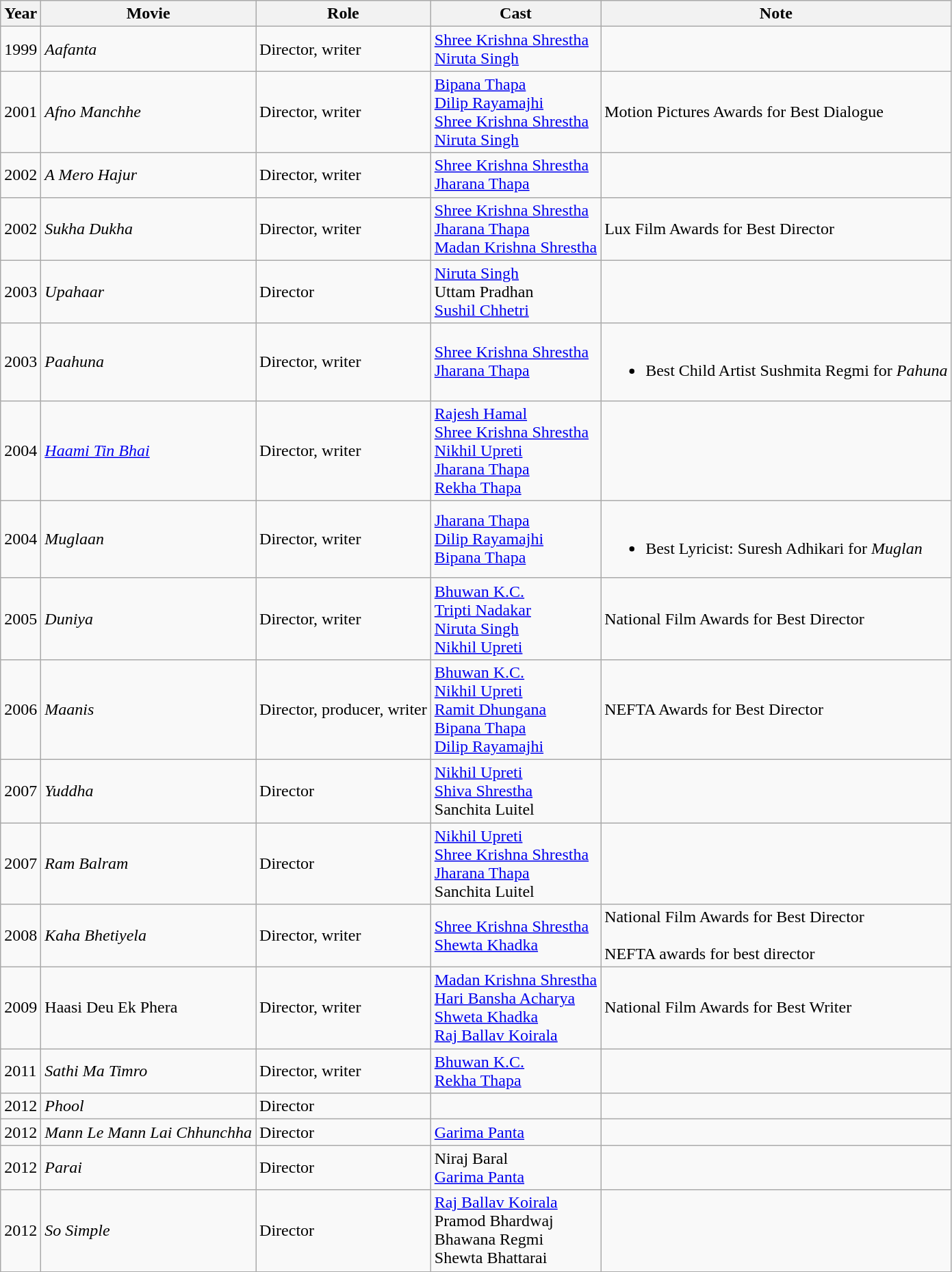<table class="wikitable">
<tr>
<th>Year</th>
<th>Movie</th>
<th>Role</th>
<th>Cast</th>
<th>Note</th>
</tr>
<tr>
<td>1999</td>
<td><em>Aafanta</em></td>
<td>Director, writer</td>
<td><a href='#'>Shree Krishna Shrestha</a><br><a href='#'>Niruta Singh</a></td>
<td></td>
</tr>
<tr>
<td>2001</td>
<td><em>Afno Manchhe</em></td>
<td>Director, writer</td>
<td><a href='#'>Bipana Thapa</a><br><a href='#'>Dilip Rayamajhi</a><br><a href='#'>Shree Krishna Shrestha</a><br><a href='#'>Niruta Singh</a></td>
<td>Motion Pictures Awards for Best Dialogue</td>
</tr>
<tr>
<td>2002</td>
<td><em>A Mero Hajur</em></td>
<td>Director, writer</td>
<td><a href='#'>Shree Krishna Shrestha</a><br><a href='#'>Jharana Thapa</a></td>
<td></td>
</tr>
<tr>
<td>2002</td>
<td><em>Sukha Dukha</em></td>
<td>Director, writer</td>
<td><a href='#'>Shree Krishna Shrestha</a><br><a href='#'>Jharana Thapa</a><br><a href='#'>Madan Krishna Shrestha</a></td>
<td>Lux Film Awards for Best Director</td>
</tr>
<tr>
<td>2003</td>
<td><em>Upahaar</em></td>
<td>Director</td>
<td><a href='#'>Niruta Singh</a><br>Uttam Pradhan<br><a href='#'>Sushil Chhetri</a></td>
</tr>
<tr>
<td>2003</td>
<td><em>Paahuna</em></td>
<td>Director, writer</td>
<td><a href='#'>Shree Krishna Shrestha</a><br><a href='#'>Jharana Thapa</a></td>
<td><br><ul><li>Best Child Artist Sushmita Regmi for <em>Pahuna</em></li></ul></td>
</tr>
<tr>
<td>2004</td>
<td><em><a href='#'>Haami Tin Bhai</a></em></td>
<td>Director, writer</td>
<td><a href='#'>Rajesh Hamal</a><br><a href='#'>Shree Krishna Shrestha</a><br><a href='#'>Nikhil Upreti</a><br><a href='#'>Jharana Thapa</a><br><a href='#'>Rekha Thapa</a></td>
<td></td>
</tr>
<tr>
<td>2004</td>
<td><em>Muglaan</em></td>
<td>Director, writer</td>
<td><a href='#'>Jharana Thapa</a><br><a href='#'>Dilip Rayamajhi</a><br><a href='#'>Bipana Thapa</a></td>
<td><br><ul><li>Best Lyricist: Suresh Adhikari for <em>Muglan</em></li></ul></td>
</tr>
<tr>
<td>2005</td>
<td><em>Duniya</em></td>
<td>Director, writer</td>
<td><a href='#'>Bhuwan K.C.</a><br><a href='#'>Tripti Nadakar</a><br><a href='#'>Niruta Singh</a><br><a href='#'>Nikhil Upreti</a></td>
<td>National Film Awards for Best Director</td>
</tr>
<tr>
<td>2006</td>
<td><em>Maanis</em></td>
<td>Director, producer, writer</td>
<td><a href='#'>Bhuwan K.C.</a><br><a href='#'>Nikhil Upreti</a><br><a href='#'>Ramit Dhungana</a><br><a href='#'>Bipana Thapa</a><br><a href='#'>Dilip Rayamajhi</a></td>
<td>NEFTA Awards for Best Director</td>
</tr>
<tr>
<td>2007</td>
<td><em>Yuddha</em></td>
<td>Director</td>
<td><a href='#'>Nikhil Upreti</a><br><a href='#'>Shiva Shrestha</a><br>Sanchita Luitel</td>
<td></td>
</tr>
<tr>
<td>2007</td>
<td><em>Ram Balram</em></td>
<td>Director</td>
<td><a href='#'>Nikhil Upreti</a><br><a href='#'>Shree Krishna Shrestha</a><br><a href='#'>Jharana Thapa</a><br>Sanchita Luitel</td>
<td></td>
</tr>
<tr>
<td>2008</td>
<td><em>Kaha Bhetiyela</em></td>
<td>Director, writer</td>
<td><a href='#'>Shree Krishna Shrestha</a><br><a href='#'>Shewta Khadka</a></td>
<td>National Film Awards for Best Director<br><br>NEFTA awards for best director</td>
</tr>
<tr>
<td>2009</td>
<td>Haasi Deu Ek Phera</td>
<td>Director, writer</td>
<td><a href='#'>Madan Krishna Shrestha</a><br><a href='#'>Hari Bansha Acharya</a><br><a href='#'>Shweta Khadka</a><br><a href='#'>Raj Ballav Koirala</a></td>
<td>National Film Awards for Best Writer</td>
</tr>
<tr>
<td>2011</td>
<td><em>Sathi Ma Timro</em></td>
<td>Director, writer</td>
<td><a href='#'>Bhuwan K.C.</a><br><a href='#'>Rekha Thapa</a></td>
<td></td>
</tr>
<tr>
<td>2012</td>
<td><em>Phool</em></td>
<td>Director</td>
<td></td>
<td></td>
</tr>
<tr>
<td>2012</td>
<td><em>Mann Le Mann Lai Chhunchha</em></td>
<td>Director</td>
<td><a href='#'>Garima Panta</a></td>
<td></td>
</tr>
<tr>
<td>2012</td>
<td><em>Parai</em></td>
<td>Director</td>
<td>Niraj Baral<br><a href='#'>Garima Panta</a></td>
<td></td>
</tr>
<tr>
<td>2012</td>
<td><em>So Simple</em></td>
<td>Director</td>
<td><a href='#'>Raj Ballav Koirala</a><br>Pramod Bhardwaj<br>Bhawana Regmi<br>Shewta Bhattarai</td>
<td></td>
</tr>
</table>
